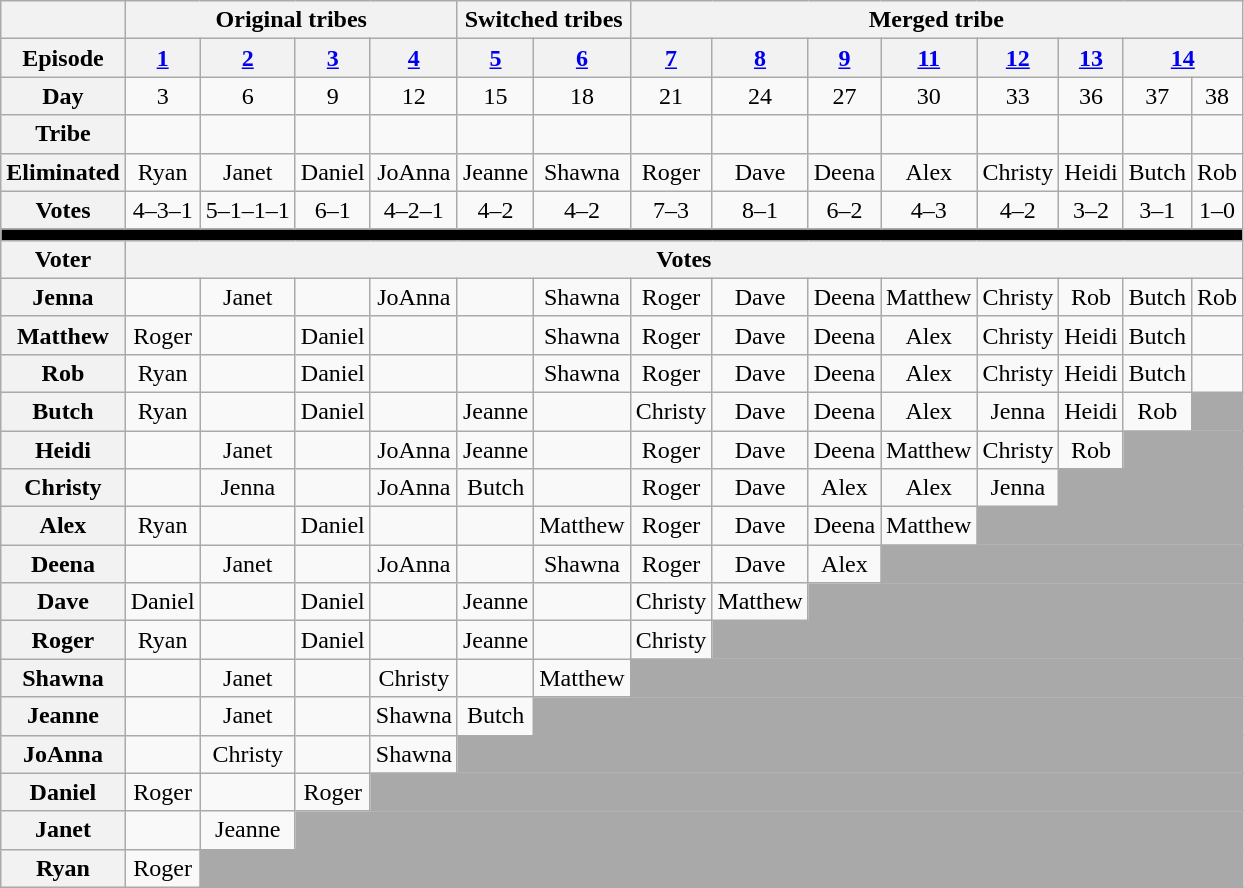<table class="wikitable nowrap" style="text-align:center;">
<tr>
<th></th>
<th colspan="4">Original tribes</th>
<th colspan="2">Switched tribes</th>
<th colspan="8">Merged tribe</th>
</tr>
<tr>
<th>Episode</th>
<th><a href='#'>1</a></th>
<th><a href='#'>2</a></th>
<th><a href='#'>3</a></th>
<th><a href='#'>4</a></th>
<th><a href='#'>5</a></th>
<th><a href='#'>6</a></th>
<th><a href='#'>7</a></th>
<th><a href='#'>8</a></th>
<th><a href='#'>9</a></th>
<th><a href='#'>11</a></th>
<th><a href='#'>12</a></th>
<th><a href='#'>13</a></th>
<th colspan="2"><a href='#'>14</a></th>
</tr>
<tr>
<th>Day</th>
<td>3</td>
<td>6</td>
<td>9</td>
<td>12</td>
<td>15</td>
<td>18</td>
<td>21</td>
<td>24</td>
<td>27</td>
<td>30</td>
<td>33</td>
<td>36</td>
<td>37</td>
<td>38</td>
</tr>
<tr>
<th>Tribe</th>
<td></td>
<td></td>
<td></td>
<td></td>
<td></td>
<td></td>
<td></td>
<td></td>
<td></td>
<td></td>
<td></td>
<td></td>
<td></td>
<td></td>
</tr>
<tr>
<th>Eliminated</th>
<td>Ryan</td>
<td>Janet</td>
<td>Daniel</td>
<td>JoAnna</td>
<td>Jeanne</td>
<td>Shawna</td>
<td>Roger</td>
<td>Dave</td>
<td>Deena</td>
<td>Alex</td>
<td>Christy</td>
<td>Heidi</td>
<td>Butch</td>
<td>Rob</td>
</tr>
<tr>
<th>Votes</th>
<td>4–3–1</td>
<td>5–1–1–1</td>
<td>6–1</td>
<td>4–2–1</td>
<td>4–2</td>
<td>4–2</td>
<td>7–3</td>
<td>8–1</td>
<td>6–2</td>
<td>4–3</td>
<td>4–2</td>
<td>3–2</td>
<td>3–1</td>
<td>1–0</td>
</tr>
<tr>
<td style="background-color:black;" colspan="15"></td>
</tr>
<tr>
<th>Voter</th>
<th colspan="14">Votes</th>
</tr>
<tr>
<th>Jenna</th>
<td></td>
<td>Janet</td>
<td></td>
<td>JoAnna</td>
<td></td>
<td>Shawna</td>
<td>Roger</td>
<td>Dave</td>
<td>Deena</td>
<td>Matthew</td>
<td>Christy</td>
<td>Rob</td>
<td>Butch</td>
<td>Rob</td>
</tr>
<tr>
<th>Matthew</th>
<td>Roger</td>
<td></td>
<td>Daniel</td>
<td></td>
<td></td>
<td>Shawna</td>
<td>Roger</td>
<td>Dave</td>
<td>Deena</td>
<td>Alex</td>
<td>Christy</td>
<td>Heidi</td>
<td>Butch</td>
<td></td>
</tr>
<tr>
<th>Rob</th>
<td>Ryan</td>
<td></td>
<td>Daniel</td>
<td></td>
<td></td>
<td>Shawna</td>
<td>Roger</td>
<td>Dave</td>
<td>Deena</td>
<td>Alex</td>
<td>Christy</td>
<td>Heidi</td>
<td>Butch</td>
<td></td>
</tr>
<tr>
<th>Butch</th>
<td>Ryan</td>
<td></td>
<td>Daniel</td>
<td></td>
<td>Jeanne</td>
<td></td>
<td>Christy</td>
<td>Dave</td>
<td>Deena</td>
<td>Alex</td>
<td>Jenna</td>
<td>Heidi</td>
<td>Rob</td>
<td style="background-color:darkgrey;"></td>
</tr>
<tr>
<th>Heidi</th>
<td></td>
<td>Janet</td>
<td></td>
<td>JoAnna</td>
<td>Jeanne</td>
<td></td>
<td>Roger</td>
<td>Dave</td>
<td>Deena</td>
<td>Matthew</td>
<td>Christy</td>
<td>Rob</td>
<td style="background-color:darkgrey;" colspan="2"></td>
</tr>
<tr>
<th>Christy</th>
<td></td>
<td>Jenna</td>
<td></td>
<td>JoAnna</td>
<td>Butch</td>
<td></td>
<td>Roger</td>
<td>Dave</td>
<td>Alex</td>
<td>Alex</td>
<td>Jenna</td>
<td style="background-color:darkgrey;" colspan="3"></td>
</tr>
<tr>
<th>Alex</th>
<td>Ryan</td>
<td></td>
<td>Daniel</td>
<td></td>
<td></td>
<td>Matthew</td>
<td>Roger</td>
<td>Dave</td>
<td>Deena</td>
<td>Matthew</td>
<td style="background-color:darkgrey;" colspan="4"></td>
</tr>
<tr>
<th>Deena</th>
<td></td>
<td>Janet</td>
<td></td>
<td>JoAnna</td>
<td></td>
<td>Shawna</td>
<td>Roger</td>
<td>Dave</td>
<td>Alex</td>
<td style="background-color:darkgrey;" colspan="5"></td>
</tr>
<tr>
<th>Dave</th>
<td>Daniel</td>
<td></td>
<td>Daniel</td>
<td></td>
<td>Jeanne</td>
<td></td>
<td>Christy</td>
<td>Matthew</td>
<td style="background-color:darkgrey;" colspan="6"></td>
</tr>
<tr>
<th>Roger</th>
<td>Ryan</td>
<td></td>
<td>Daniel</td>
<td></td>
<td>Jeanne</td>
<td></td>
<td>Christy</td>
<td style="background-color:darkgrey;" colspan="7"></td>
</tr>
<tr>
<th>Shawna</th>
<td></td>
<td>Janet</td>
<td></td>
<td>Christy</td>
<td></td>
<td>Matthew</td>
<td style="background-color:darkgrey;" colspan="8"></td>
</tr>
<tr>
<th>Jeanne</th>
<td></td>
<td>Janet</td>
<td></td>
<td>Shawna</td>
<td>Butch</td>
<td style="background-color:darkgrey;" colspan="9"></td>
</tr>
<tr>
<th>JoAnna</th>
<td></td>
<td>Christy</td>
<td></td>
<td>Shawna</td>
<td style="background-color:darkgrey;" colspan="10"></td>
</tr>
<tr>
<th>Daniel</th>
<td>Roger</td>
<td></td>
<td>Roger</td>
<td style="background-color:darkgrey;" colspan="11"></td>
</tr>
<tr>
<th>Janet</th>
<td></td>
<td>Jeanne</td>
<td style="background-color:darkgrey;" colspan="12"></td>
</tr>
<tr>
<th>Ryan</th>
<td>Roger</td>
<td style="background-color:darkgrey;" colspan="13"></td>
</tr>
</table>
